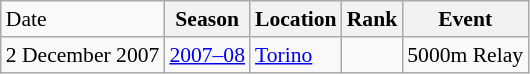<table class="wikitable sortable" style="font-size:90%" style="text-align:center">
<tr>
<td>Date</td>
<th>Season</th>
<th>Location</th>
<th>Rank</th>
<th>Event</th>
</tr>
<tr>
<td>2 December 2007</td>
<td><a href='#'>2007–08</a></td>
<td><a href='#'>Torino</a></td>
<td></td>
<td>5000m Relay</td>
</tr>
</table>
